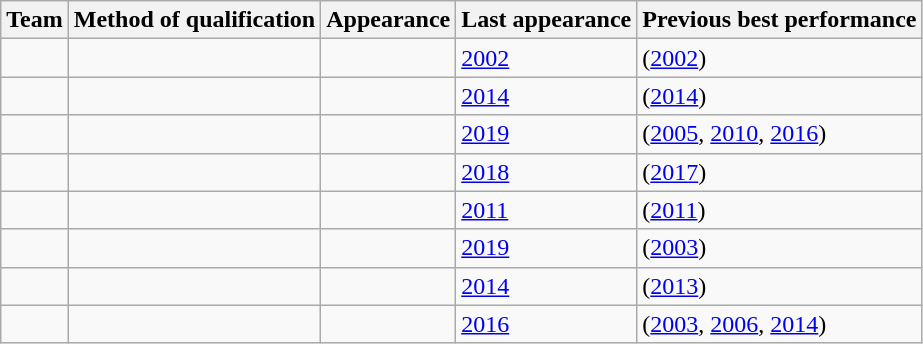<table class="wikitable sortable">
<tr>
<th>Team</th>
<th>Method of qualification</th>
<th data-sort-type="number">Appearance</th>
<th>Last appearance</th>
<th>Previous best performance</th>
</tr>
<tr>
<td></td>
<td></td>
<td></td>
<td><a href='#'>2002</a></td>
<td> (<a href='#'>2002</a>)</td>
</tr>
<tr>
<td></td>
<td></td>
<td></td>
<td><a href='#'>2014</a></td>
<td> (<a href='#'>2014</a>)</td>
</tr>
<tr>
<td></td>
<td></td>
<td></td>
<td><a href='#'>2019</a></td>
<td> (<a href='#'>2005</a>, <a href='#'>2010</a>, <a href='#'>2016</a>)</td>
</tr>
<tr>
<td></td>
<td></td>
<td></td>
<td><a href='#'>2018</a></td>
<td> (<a href='#'>2017</a>)</td>
</tr>
<tr>
<td></td>
<td></td>
<td></td>
<td><a href='#'>2011</a></td>
<td> (<a href='#'>2011</a>)</td>
</tr>
<tr>
<td></td>
<td></td>
<td></td>
<td><a href='#'>2019</a></td>
<td> (<a href='#'>2003</a>)</td>
</tr>
<tr>
<td></td>
<td></td>
<td></td>
<td><a href='#'>2014</a></td>
<td> (<a href='#'>2013</a>)</td>
</tr>
<tr>
<td></td>
<td></td>
<td></td>
<td><a href='#'>2016</a></td>
<td> (<a href='#'>2003</a>, <a href='#'>2006</a>, <a href='#'>2014</a>)</td>
</tr>
</table>
